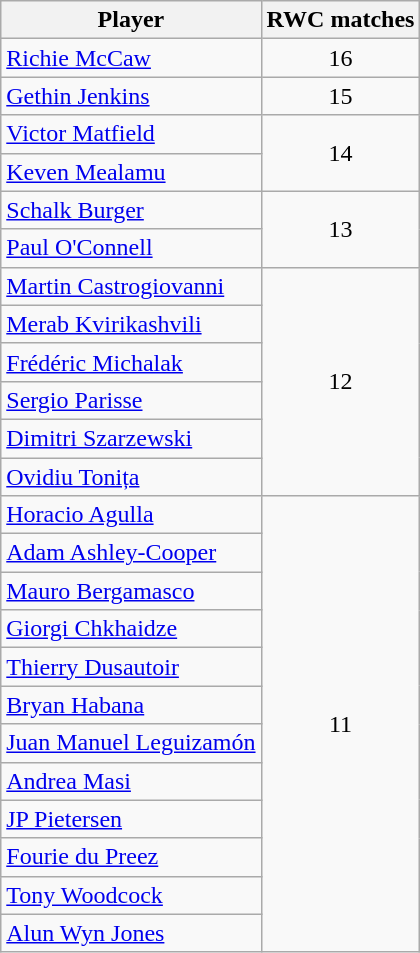<table class="wikitable" style="text-align:center">
<tr>
<th>Player</th>
<th>RWC matches</th>
</tr>
<tr>
<td align="left"> <a href='#'>Richie McCaw</a></td>
<td>16</td>
</tr>
<tr>
<td align="left"> <a href='#'>Gethin Jenkins</a></td>
<td>15</td>
</tr>
<tr>
<td align="left"> <a href='#'>Victor Matfield</a></td>
<td rowspan=2>14</td>
</tr>
<tr>
<td align="left"> <a href='#'>Keven Mealamu</a></td>
</tr>
<tr>
<td align="left"> <a href='#'>Schalk Burger</a></td>
<td rowspan=2>13</td>
</tr>
<tr>
<td align="left"> <a href='#'>Paul O'Connell</a></td>
</tr>
<tr>
<td align="left"> <a href='#'>Martin Castrogiovanni</a></td>
<td rowspan=6>12</td>
</tr>
<tr>
<td align="left"> <a href='#'>Merab Kvirikashvili</a></td>
</tr>
<tr>
<td align="left"> <a href='#'>Frédéric Michalak</a></td>
</tr>
<tr>
<td align="left"> <a href='#'>Sergio Parisse</a></td>
</tr>
<tr>
<td align="left"> <a href='#'>Dimitri Szarzewski</a></td>
</tr>
<tr>
<td align="left"> <a href='#'>Ovidiu Tonița</a></td>
</tr>
<tr>
<td align="left"> <a href='#'>Horacio Agulla</a></td>
<td rowspan=12>11</td>
</tr>
<tr>
<td align="left"> <a href='#'>Adam Ashley-Cooper</a></td>
</tr>
<tr>
<td align="left"> <a href='#'>Mauro Bergamasco</a></td>
</tr>
<tr>
<td align="left"> <a href='#'>Giorgi Chkhaidze</a></td>
</tr>
<tr>
<td align="left"> <a href='#'>Thierry Dusautoir</a></td>
</tr>
<tr>
<td align="left"> <a href='#'>Bryan Habana</a></td>
</tr>
<tr>
<td align="left"> <a href='#'>Juan Manuel Leguizamón</a></td>
</tr>
<tr>
<td align="left"> <a href='#'>Andrea Masi</a></td>
</tr>
<tr>
<td align="left"> <a href='#'>JP Pietersen</a></td>
</tr>
<tr>
<td align="left"> <a href='#'>Fourie du Preez</a></td>
</tr>
<tr>
<td align="left"> <a href='#'>Tony Woodcock</a></td>
</tr>
<tr>
<td align="left"> <a href='#'>Alun Wyn Jones</a></td>
</tr>
</table>
